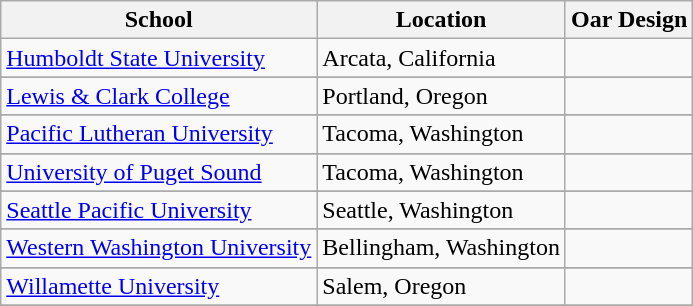<table class="wikitable">
<tr>
<th>School</th>
<th>Location</th>
<th>Oar Design</th>
</tr>
<tr>
<td><a href='#'>Humboldt State University</a></td>
<td>Arcata, California</td>
<td></td>
</tr>
<tr>
</tr>
<tr>
<td><a href='#'>Lewis & Clark College</a></td>
<td>Portland, Oregon</td>
<td></td>
</tr>
<tr>
</tr>
<tr>
<td><a href='#'>Pacific Lutheran University</a></td>
<td>Tacoma, Washington</td>
<td></td>
</tr>
<tr>
</tr>
<tr>
<td><a href='#'>University of Puget Sound</a></td>
<td>Tacoma, Washington</td>
<td></td>
</tr>
<tr>
</tr>
<tr>
<td><a href='#'>Seattle Pacific University</a></td>
<td>Seattle, Washington</td>
<td></td>
</tr>
<tr>
</tr>
<tr>
<td><a href='#'>Western Washington University</a></td>
<td>Bellingham, Washington</td>
<td></td>
</tr>
<tr>
</tr>
<tr>
<td><a href='#'>Willamette University</a></td>
<td>Salem, Oregon</td>
<td></td>
</tr>
<tr>
</tr>
</table>
